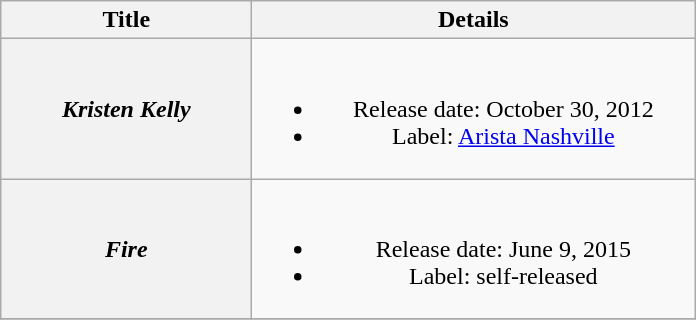<table class="wikitable plainrowheaders" style="text-align:center;">
<tr>
<th style="width:10em;">Title</th>
<th style="width:18em;">Details</th>
</tr>
<tr>
<th scope="row"><em>Kristen Kelly</em></th>
<td><br><ul><li>Release date: October 30, 2012</li><li>Label: <a href='#'>Arista Nashville</a></li></ul></td>
</tr>
<tr>
<th scope="row"><em>Fire</em></th>
<td><br><ul><li>Release date: June 9, 2015</li><li>Label: self-released</li></ul></td>
</tr>
<tr>
</tr>
</table>
